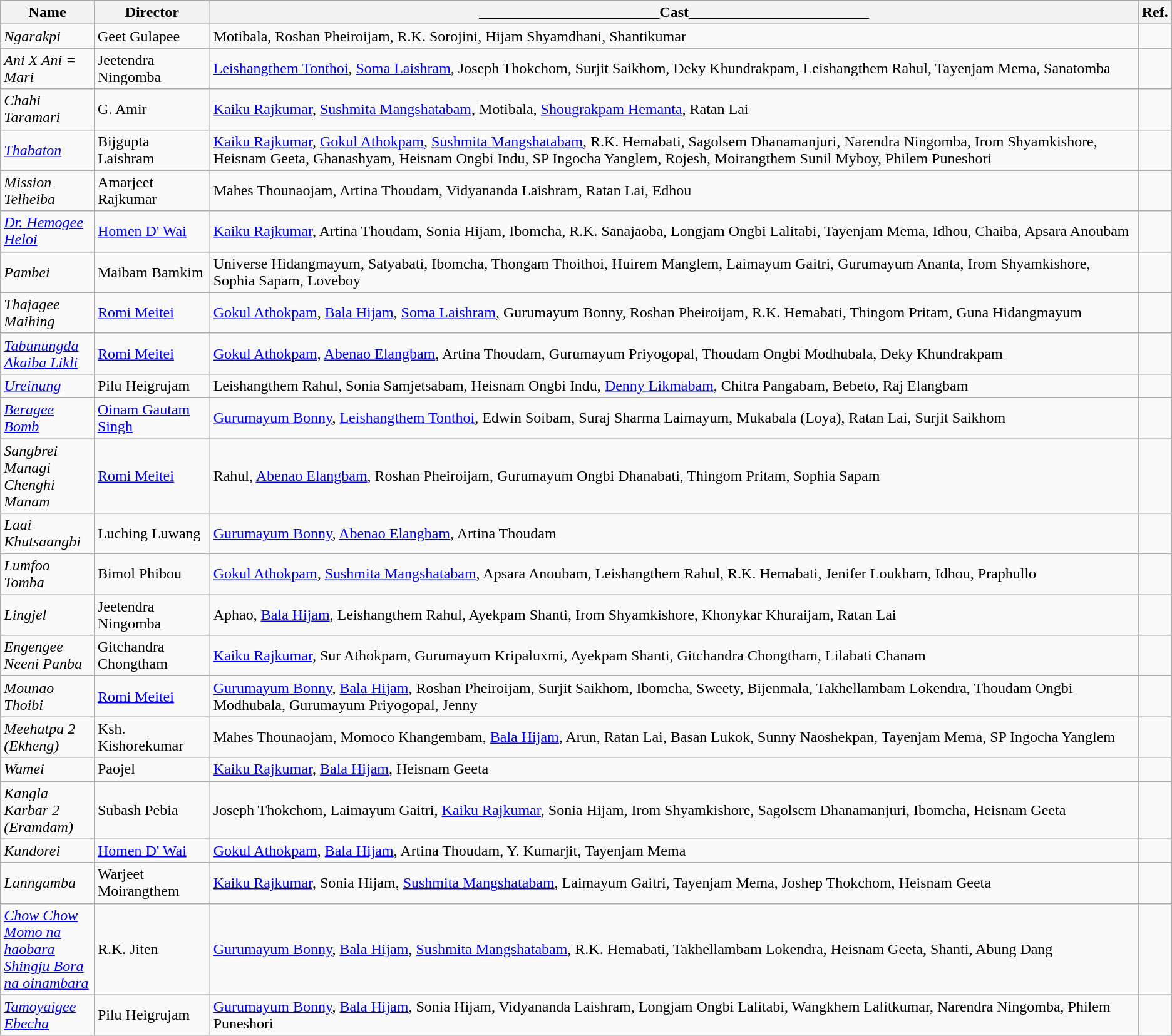<table class="wikitable sortable">
<tr>
<th style="width:8%;">Name</th>
<th>Director</th>
<th>________________________Cast________________________</th>
<th>Ref.</th>
</tr>
<tr>
<td><em>Ngarakpi</em></td>
<td>Geet Gulapee</td>
<td>Motibala, Roshan Pheiroijam, R.K. Sorojini, Hijam Shyamdhani, Shantikumar</td>
<td></td>
</tr>
<tr>
<td><em>Ani X Ani = Mari</em></td>
<td>Jeetendra Ningomba</td>
<td><a href='#'>Leishangthem Tonthoi</a>, <a href='#'>Soma Laishram</a>, Joseph Thokchom, Surjit Saikhom, Deky Khundrakpam, Leishangthem Rahul, Tayenjam Mema, Sanatomba</td>
<td></td>
</tr>
<tr>
<td><em>Chahi Taramari</em></td>
<td>G. Amir</td>
<td><a href='#'>Kaiku Rajkumar</a>, <a href='#'>Sushmita Mangshatabam</a>, Motibala, <a href='#'>Shougrakpam Hemanta</a>, Ratan Lai</td>
<td></td>
</tr>
<tr>
<td><em><a href='#'>Thabaton</a></em></td>
<td>Bijgupta Laishram</td>
<td><a href='#'>Kaiku Rajkumar</a>, <a href='#'>Gokul Athokpam</a>, <a href='#'>Sushmita Mangshatabam</a>, R.K. Hemabati, Sagolsem Dhanamanjuri, Narendra Ningomba, Irom Shyamkishore, Heisnam Geeta, Ghanashyam, Heisnam Ongbi Indu, SP Ingocha Yanglem, Rojesh, Moirangthem Sunil Myboy, Philem Puneshori</td>
<td></td>
</tr>
<tr>
<td><em>Mission Telheiba</em></td>
<td>Amarjeet Rajkumar</td>
<td>Mahes Thounaojam, Artina Thoudam, Vidyananda Laishram, Ratan Lai, Edhou</td>
<td></td>
</tr>
<tr>
<td><em><a href='#'>Dr. Hemogee Heloi</a></em></td>
<td><a href='#'>Homen D' Wai</a></td>
<td><a href='#'>Kaiku Rajkumar</a>, Artina Thoudam, Sonia Hijam, Ibomcha, R.K. Sanajaoba, Longjam Ongbi Lalitabi, Tayenjam Mema, Idhou, Chaiba, Apsara Anoubam</td>
<td></td>
</tr>
<tr>
<td><em>Pambei</em></td>
<td>Maibam Bamkim</td>
<td>Universe Hidangmayum, Satyabati, Ibomcha, Thongam Thoithoi, Huirem Manglem, Laimayum Gaitri, Gurumayum Ananta, Irom Shyamkishore, Sophia Sapam, Loveboy</td>
<td></td>
</tr>
<tr>
<td><em>Thajagee Maihing</em></td>
<td><a href='#'>Romi Meitei</a></td>
<td><a href='#'>Gokul Athokpam</a>, <a href='#'>Bala Hijam</a>, <a href='#'>Soma Laishram</a>, Gurumayum Bonny, Roshan Pheiroijam, R.K. Hemabati, Thingom Pritam, Guna Hidangmayum</td>
<td></td>
</tr>
<tr>
<td><em><a href='#'>Tabunungda Akaiba Likli</a></em></td>
<td><a href='#'>Romi Meitei</a></td>
<td><a href='#'>Gokul Athokpam</a>, <a href='#'>Abenao Elangbam</a>, Artina Thoudam, Gurumayum Priyogopal, Thoudam Ongbi Modhubala, Deky Khundrakpam</td>
<td></td>
</tr>
<tr>
<td><em><a href='#'>Ureinung</a></em></td>
<td>Pilu Heigrujam</td>
<td>Leishangthem Rahul, Sonia Samjetsabam, Heisnam Ongbi Indu, <a href='#'>Denny Likmabam</a>, Chitra Pangabam, Bebeto, Raj Elangbam</td>
<td></td>
</tr>
<tr>
<td><em><a href='#'>Beragee Bomb</a></em></td>
<td><a href='#'>Oinam Gautam Singh</a></td>
<td><a href='#'>Gurumayum Bonny</a>, <a href='#'>Leishangthem Tonthoi</a>, Edwin Soibam, Suraj Sharma Laimayum, Mukabala (Loya), Ratan Lai, Surjit Saikhom</td>
<td></td>
</tr>
<tr>
<td><em>Sangbrei Managi Chenghi Manam</em></td>
<td><a href='#'>Romi Meitei</a></td>
<td>Rahul, <a href='#'>Abenao Elangbam</a>, Roshan Pheiroijam, Gurumayum Ongbi Dhanabati, Thingom Pritam, Sophia Sapam</td>
<td></td>
</tr>
<tr>
<td><em>Laai Khutsaangbi</em></td>
<td>Luching Luwang</td>
<td><a href='#'>Gurumayum Bonny</a>, <a href='#'>Abenao Elangbam</a>, Artina Thoudam</td>
<td></td>
</tr>
<tr>
<td><em>Lumfoo Tomba</em></td>
<td>Bimol Phibou</td>
<td><a href='#'>Gokul Athokpam</a>, <a href='#'>Sushmita Mangshatabam</a>, Apsara Anoubam, Leishangthem Rahul, R.K. Hemabati, Jenifer Loukham, Idhou, Praphullo</td>
<td></td>
</tr>
<tr>
<td><em>Lingjel</em></td>
<td>Jeetendra Ningomba</td>
<td>Aphao, <a href='#'>Bala Hijam</a>, Leishangthem Rahul, Ayekpam Shanti, Irom Shyamkishore, Khonykar Khuraijam, Ratan Lai</td>
<td></td>
</tr>
<tr>
<td><em>Engengee Neeni Panba</em></td>
<td>Gitchandra Chongtham</td>
<td><a href='#'>Kaiku Rajkumar</a>, Sur Athokpam, Gurumayum Kripaluxmi, Ayekpam Shanti, Gitchandra Chongtham, Lilabati Chanam</td>
<td></td>
</tr>
<tr>
<td><em>Mounao Thoibi</em></td>
<td><a href='#'>Romi Meitei</a></td>
<td><a href='#'>Gurumayum Bonny</a>, <a href='#'>Bala Hijam</a>, Roshan Pheiroijam, Surjit Saikhom, Ibomcha, Sweety, Bijenmala, Takhellambam Lokendra, Thoudam Ongbi Modhubala, Gurumayum Priyogopal, Jenny</td>
<td></td>
</tr>
<tr>
<td><em>Meehatpa 2 (Ekheng)</em></td>
<td>Ksh. Kishorekumar</td>
<td>Mahes Thounaojam, Momoco Khangembam, <a href='#'>Bala Hijam</a>, Arun, Ratan Lai, Basan Lukok, Sunny Naoshekpan, Tayenjam Mema, SP Ingocha Yanglem</td>
<td></td>
</tr>
<tr>
<td><em>Wamei</em></td>
<td>Paojel</td>
<td><a href='#'>Kaiku Rajkumar</a>, <a href='#'>Bala Hijam</a>, Heisnam Geeta</td>
<td></td>
</tr>
<tr>
<td><em>Kangla Karbar 2 (Eramdam)</em></td>
<td>Subash Pebia</td>
<td>Joseph Thokchom, Laimayum Gaitri, <a href='#'>Kaiku Rajkumar</a>, Sonia Hijam, Irom Shyamkishore, Sagolsem Dhanamanjuri, Ibomcha, Heisnam Geeta</td>
<td></td>
</tr>
<tr>
<td><em>Kundorei</em></td>
<td><a href='#'>Homen D' Wai</a></td>
<td><a href='#'>Gokul Athokpam</a>, <a href='#'>Bala Hijam</a>, Artina Thoudam, Y. Kumarjit, Tayenjam Mema</td>
<td></td>
</tr>
<tr>
<td><em>Lanngamba</em></td>
<td>Warjeet Moirangthem</td>
<td><a href='#'>Kaiku Rajkumar</a>, Sonia Hijam, <a href='#'>Sushmita Mangshatabam</a>, Laimayum Gaitri, Tayenjam Mema, Joshep Thokchom, Heisnam Geeta</td>
<td></td>
</tr>
<tr>
<td><em><a href='#'>Chow Chow Momo na haobara Shingju Bora na oinambara</a></em></td>
<td>R.K. Jiten</td>
<td><a href='#'>Gurumayum Bonny</a>, <a href='#'>Bala Hijam</a>, <a href='#'>Sushmita Mangshatabam</a>, R.K. Hemabati, Takhellambam Lokendra, Heisnam Geeta, Shanti, Abung Dang</td>
<td></td>
</tr>
<tr>
<td><em><a href='#'>Tamoyaigee Ebecha</a></em></td>
<td>Pilu Heigrujam</td>
<td><a href='#'>Gurumayum Bonny</a>, <a href='#'>Bala Hijam</a>, Sonia Hijam, Vidyananda Laishram, Longjam Ongbi Lalitabi, Wangkhem Lalitkumar, Narendra Ningomba, Philem Puneshori</td>
<td></td>
</tr>
</table>
